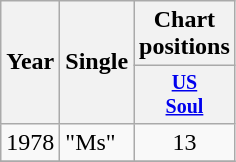<table class="wikitable" style="text-align:center;">
<tr>
<th rowspan="2">Year</th>
<th rowspan="2">Single</th>
<th>Chart positions</th>
</tr>
<tr style="font-size:smaller;">
<th width="40"><a href='#'>US<br>Soul</a></th>
</tr>
<tr>
<td rowspan="1">1978</td>
<td align="left">"Ms"</td>
<td>13</td>
</tr>
<tr>
</tr>
</table>
